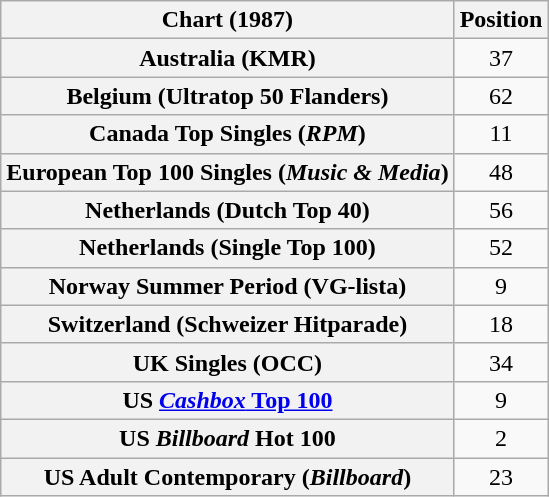<table class="wikitable sortable plainrowheaders" style="text-align:center">
<tr>
<th scope="col">Chart (1987)</th>
<th scope="col">Position</th>
</tr>
<tr>
<th scope="row">Australia (KMR)</th>
<td>37</td>
</tr>
<tr>
<th scope="row">Belgium (Ultratop 50 Flanders)</th>
<td>62</td>
</tr>
<tr>
<th scope="row">Canada Top Singles (<em>RPM</em>)</th>
<td>11</td>
</tr>
<tr>
<th scope="row">European Top 100 Singles (<em>Music & Media</em>)</th>
<td>48</td>
</tr>
<tr>
<th scope="row">Netherlands (Dutch Top 40)</th>
<td>56</td>
</tr>
<tr>
<th scope="row">Netherlands (Single Top 100)</th>
<td>52</td>
</tr>
<tr>
<th scope="row">Norway Summer Period (VG-lista)</th>
<td>9</td>
</tr>
<tr>
<th scope="row">Switzerland (Schweizer Hitparade)</th>
<td>18</td>
</tr>
<tr>
<th scope="row">UK Singles (OCC)</th>
<td>34</td>
</tr>
<tr>
<th scope="row">US <a href='#'><em>Cashbox</em> Top 100</a></th>
<td>9</td>
</tr>
<tr>
<th scope="row">US <em>Billboard</em> Hot 100</th>
<td>2</td>
</tr>
<tr>
<th scope="row">US Adult Contemporary (<em>Billboard</em>)</th>
<td>23</td>
</tr>
</table>
